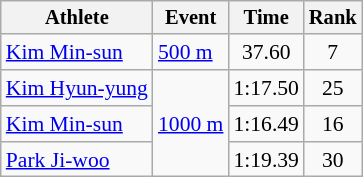<table class=wikitable style="font-size:90%; text-align:center">
<tr style=font-size:95%>
<th>Athlete</th>
<th>Event</th>
<th>Time</th>
<th>Rank</th>
</tr>
<tr>
<td align=left><a href='#'>Kim Min-sun</a></td>
<td align=left><a href='#'>500 m</a></td>
<td>37.60</td>
<td>7</td>
</tr>
<tr>
<td align=left><a href='#'>Kim Hyun-yung</a></td>
<td align=left rowspan=3><a href='#'>1000 m</a></td>
<td>1:17.50</td>
<td>25</td>
</tr>
<tr>
<td align=left><a href='#'>Kim Min-sun</a></td>
<td>1:16.49</td>
<td>16</td>
</tr>
<tr>
<td align=left><a href='#'>Park Ji-woo</a></td>
<td>1:19.39</td>
<td>30</td>
</tr>
</table>
